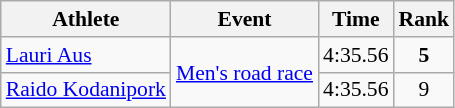<table class=wikitable style="font-size:90%">
<tr>
<th>Athlete</th>
<th>Event</th>
<th>Time</th>
<th>Rank</th>
</tr>
<tr align=center>
<td align=left><a href='#'>Lauri Aus</a></td>
<td align=left rowspan=2><a href='#'>Men's road race</a></td>
<td>4:35.56</td>
<td><strong>5</strong></td>
</tr>
<tr align=center>
<td align=left><a href='#'>Raido Kodanipork</a></td>
<td>4:35.56</td>
<td>9</td>
</tr>
</table>
